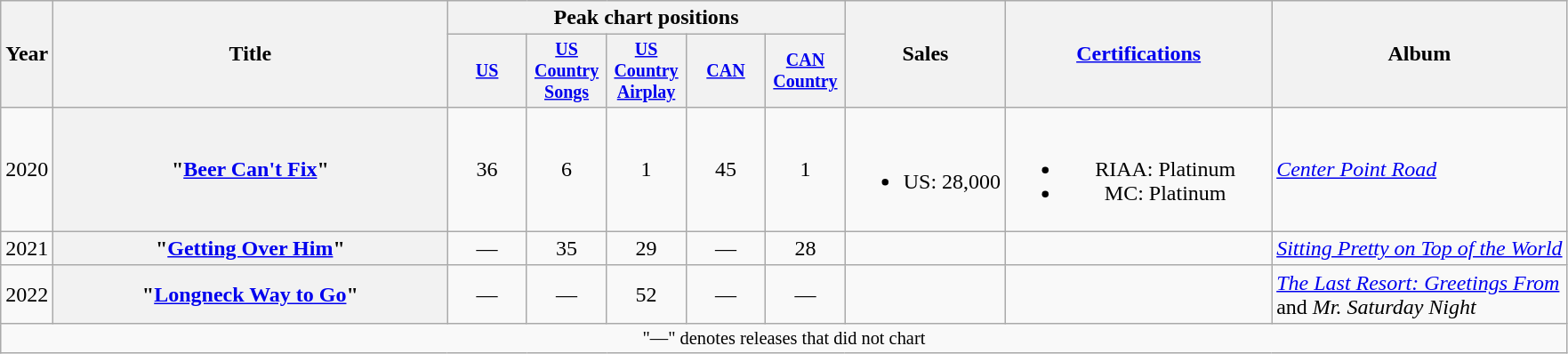<table class="wikitable plainrowheaders" style="text-align:center;">
<tr>
<th scope="col" rowspan="2">Year</th>
<th scope="col" rowspan="2" style="width:18em;">Title</th>
<th scope="col" colspan="5">Peak chart positions</th>
<th scope="col" rowspan="2">Sales</th>
<th scope="col" rowspan="2" style="width:12em;"><a href='#'>Certifications</a></th>
<th scope="col" rowspan="2">Album</th>
</tr>
<tr style="font-size:smaller;">
<th scope="col" style="width:4em;"><a href='#'>US</a><br></th>
<th scope="col" style="width:4em;"><a href='#'>US Country Songs</a><br></th>
<th scope="col" style="width:4em;"><a href='#'>US Country Airplay</a><br></th>
<th scope="col" style="width:4em;"><a href='#'>CAN</a><br></th>
<th scope="col" style="width:4em;"><a href='#'>CAN Country</a><br></th>
</tr>
<tr>
<td>2020</td>
<th scope="row">"<a href='#'>Beer Can't Fix</a>"<br></th>
<td>36</td>
<td>6</td>
<td>1</td>
<td>45</td>
<td>1</td>
<td><br><ul><li>US: 28,000</li></ul></td>
<td><br><ul><li>RIAA: Platinum</li><li>MC: Platinum</li></ul></td>
<td align="left"><em><a href='#'>Center Point Road</a></em></td>
</tr>
<tr>
<td>2021</td>
<th scope="row">"<a href='#'>Getting Over Him</a>"<br> </th>
<td>—</td>
<td>35</td>
<td>29</td>
<td>—</td>
<td>28</td>
<td></td>
<td></td>
<td align="left"><em><a href='#'>Sitting Pretty on Top of the World</a></em></td>
</tr>
<tr>
<td>2022</td>
<th scope="row">"<a href='#'>Longneck Way to Go</a>"<br></th>
<td>—</td>
<td>—</td>
<td>52</td>
<td>—</td>
<td>—</td>
<td></td>
<td></td>
<td align="left"><em><a href='#'>The Last Resort: Greetings From</a></em><br>and <em>Mr. Saturday Night</em></td>
</tr>
<tr>
<td colspan="10" style="font-size:85%">"—" denotes releases that did not chart</td>
</tr>
</table>
